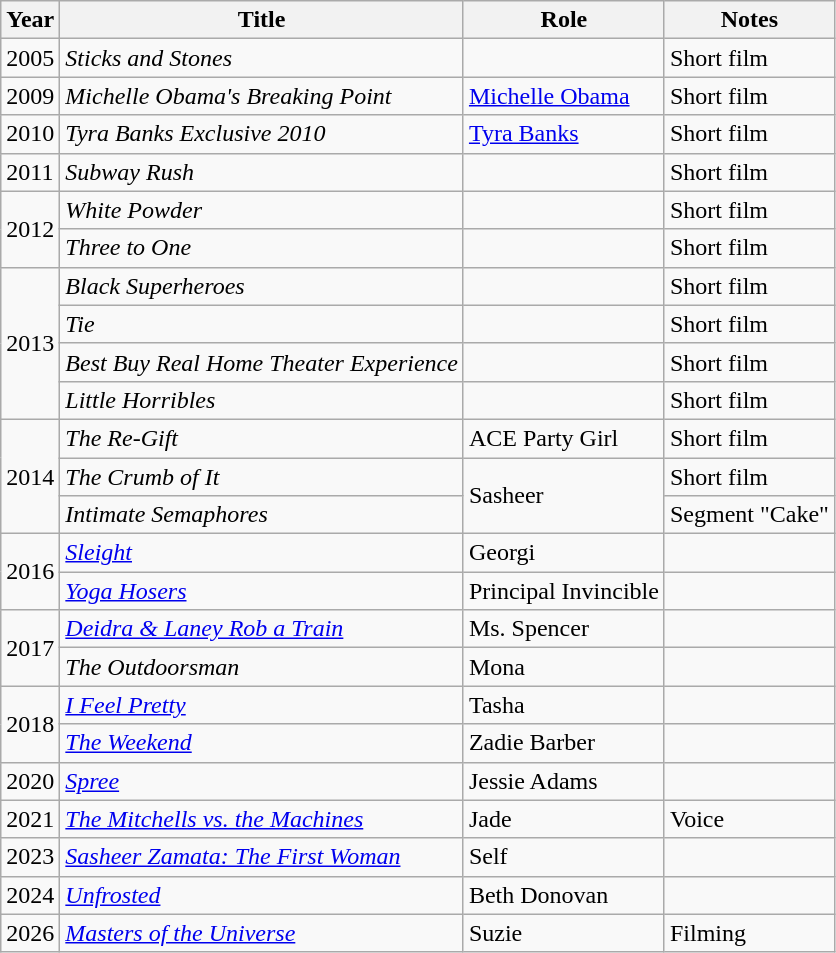<table class="wikitable sortable">
<tr>
<th>Year</th>
<th>Title</th>
<th>Role</th>
<th>Notes</th>
</tr>
<tr>
<td>2005</td>
<td><em>Sticks and Stones</em></td>
<td></td>
<td>Short film</td>
</tr>
<tr>
<td>2009</td>
<td><em>Michelle Obama's Breaking Point</em></td>
<td><a href='#'>Michelle Obama</a></td>
<td>Short film</td>
</tr>
<tr>
<td>2010</td>
<td><em>Tyra Banks Exclusive 2010</em></td>
<td><a href='#'>Tyra Banks</a></td>
<td>Short film</td>
</tr>
<tr>
<td>2011</td>
<td><em>Subway Rush</em></td>
<td></td>
<td>Short film</td>
</tr>
<tr>
<td rowspan=2>2012</td>
<td><em>White Powder</em></td>
<td></td>
<td>Short film</td>
</tr>
<tr>
<td><em>Three to One</em></td>
<td></td>
<td>Short film</td>
</tr>
<tr>
<td rowspan=4>2013</td>
<td><em>Black Superheroes</em></td>
<td></td>
<td>Short film</td>
</tr>
<tr>
<td><em>Tie</em></td>
<td></td>
<td>Short film</td>
</tr>
<tr>
<td><em>Best Buy Real Home Theater Experience</em></td>
<td></td>
<td>Short film</td>
</tr>
<tr>
<td><em>Little Horribles</em></td>
<td></td>
<td>Short film</td>
</tr>
<tr>
<td rowspan=3>2014</td>
<td><em>The Re-Gift</em></td>
<td>ACE Party Girl</td>
<td>Short film</td>
</tr>
<tr>
<td><em>The Crumb of It</em></td>
<td rowspan=2>Sasheer</td>
<td>Short film</td>
</tr>
<tr>
<td><em>Intimate Semaphores</em></td>
<td>Segment "Cake"</td>
</tr>
<tr>
<td rowspan=2>2016</td>
<td><em><a href='#'>Sleight</a></em></td>
<td>Georgi</td>
<td></td>
</tr>
<tr>
<td><em><a href='#'>Yoga Hosers</a></em></td>
<td>Principal Invincible</td>
<td></td>
</tr>
<tr>
<td rowspan=2>2017</td>
<td><em><a href='#'>Deidra & Laney Rob a Train</a></em></td>
<td>Ms. Spencer</td>
<td></td>
</tr>
<tr>
<td><em>The Outdoorsman</em></td>
<td>Mona</td>
<td></td>
</tr>
<tr>
<td rowspan=2>2018</td>
<td><em><a href='#'>I Feel Pretty</a></em></td>
<td>Tasha</td>
<td></td>
</tr>
<tr>
<td><em><a href='#'>The Weekend</a></em></td>
<td>Zadie Barber</td>
<td></td>
</tr>
<tr>
<td>2020</td>
<td><em><a href='#'>Spree</a></em></td>
<td>Jessie Adams</td>
<td></td>
</tr>
<tr>
<td>2021</td>
<td><em><a href='#'>The Mitchells vs. the Machines</a></em></td>
<td>Jade</td>
<td>Voice</td>
</tr>
<tr>
<td>2023</td>
<td><em><a href='#'>Sasheer Zamata: The First Woman</a></em></td>
<td>Self</td>
<td></td>
</tr>
<tr>
<td>2024</td>
<td><em><a href='#'>Unfrosted</a></em></td>
<td>Beth Donovan</td>
<td></td>
</tr>
<tr>
<td>2026</td>
<td><em><a href='#'>Masters of the Universe</a></em></td>
<td>Suzie</td>
<td>Filming</td>
</tr>
</table>
